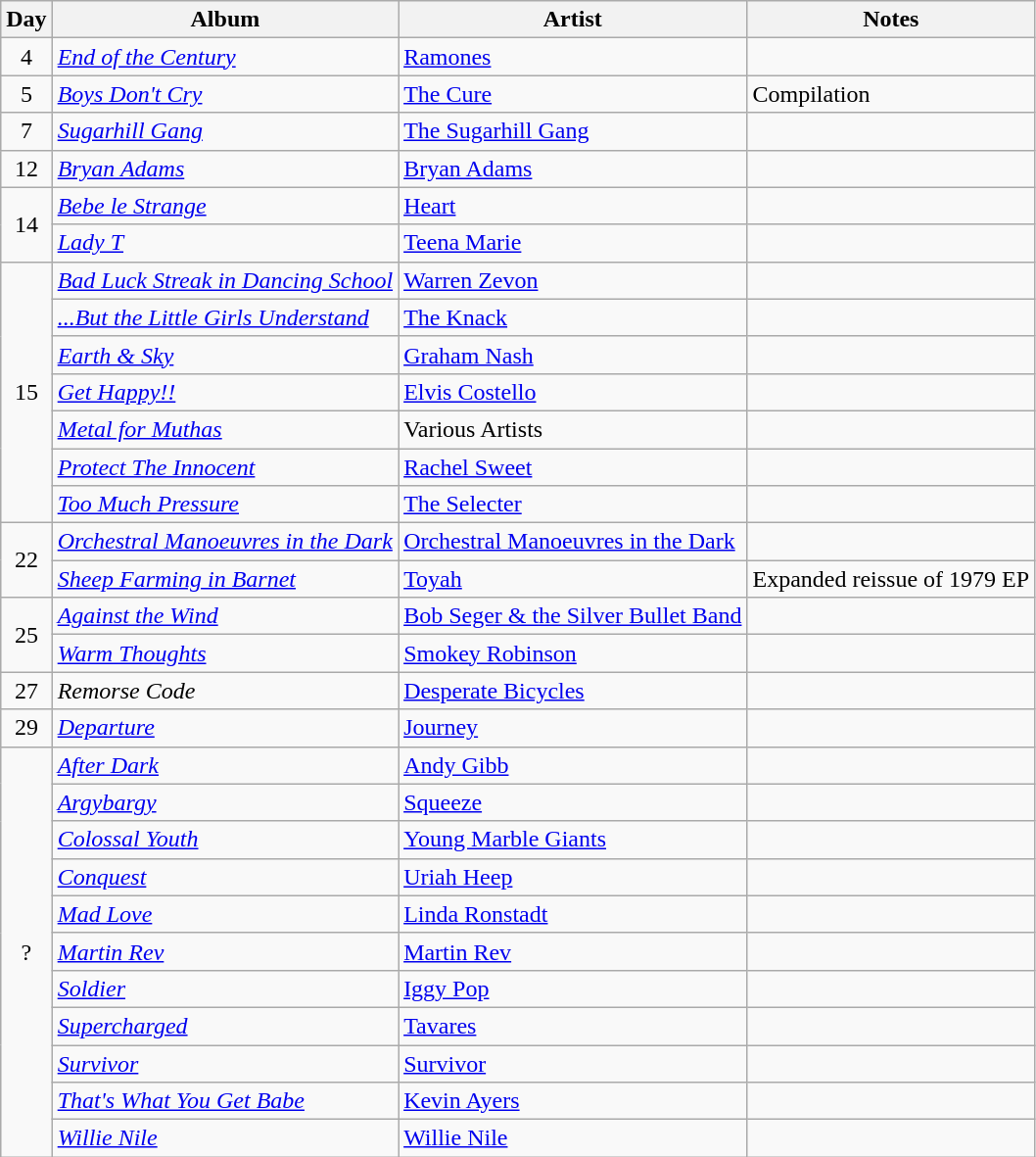<table class="wikitable">
<tr>
<th>Day</th>
<th>Album</th>
<th>Artist</th>
<th>Notes</th>
</tr>
<tr>
<td rowspan="1" align="center">4</td>
<td><em><a href='#'>End of the Century</a></em></td>
<td><a href='#'>Ramones</a></td>
<td></td>
</tr>
<tr>
<td rowspan="1" align="center">5</td>
<td><em><a href='#'>Boys Don't Cry</a></em></td>
<td><a href='#'>The Cure</a></td>
<td>Compilation</td>
</tr>
<tr>
<td rowspan="1" align="center">7</td>
<td><em><a href='#'>Sugarhill Gang</a></em></td>
<td><a href='#'>The Sugarhill Gang</a></td>
<td></td>
</tr>
<tr>
<td rowspan="1" align="center">12</td>
<td><em><a href='#'>Bryan Adams</a></em></td>
<td><a href='#'>Bryan Adams</a></td>
<td></td>
</tr>
<tr>
<td rowspan="2" align="center">14</td>
<td><em><a href='#'>Bebe le Strange</a></em></td>
<td><a href='#'>Heart</a></td>
<td></td>
</tr>
<tr>
<td><em><a href='#'>Lady T</a></em></td>
<td><a href='#'>Teena Marie</a></td>
<td></td>
</tr>
<tr>
<td rowspan="7" align="center">15</td>
<td><em><a href='#'>Bad Luck Streak in Dancing School</a></em></td>
<td><a href='#'>Warren Zevon</a></td>
<td></td>
</tr>
<tr>
<td><em><a href='#'>...But the Little Girls Understand</a></em></td>
<td><a href='#'>The Knack</a></td>
<td></td>
</tr>
<tr>
<td><em><a href='#'>Earth & Sky</a></em></td>
<td><a href='#'>Graham Nash</a></td>
<td></td>
</tr>
<tr>
<td><em><a href='#'>Get Happy!!</a></em></td>
<td><a href='#'>Elvis Costello</a></td>
<td></td>
</tr>
<tr>
<td><em><a href='#'>Metal for Muthas</a></em></td>
<td>Various Artists</td>
<td></td>
</tr>
<tr>
<td><em><a href='#'>Protect The Innocent</a></em></td>
<td><a href='#'>Rachel Sweet</a></td>
<td></td>
</tr>
<tr>
<td><em><a href='#'>Too Much Pressure</a></em></td>
<td><a href='#'>The Selecter</a></td>
<td></td>
</tr>
<tr>
<td rowspan="2" align="center">22</td>
<td><em><a href='#'>Orchestral Manoeuvres in the Dark</a></em></td>
<td><a href='#'>Orchestral Manoeuvres in the Dark</a></td>
<td></td>
</tr>
<tr>
<td><em><a href='#'>Sheep Farming in Barnet</a></em></td>
<td><a href='#'>Toyah</a></td>
<td>Expanded reissue of 1979 EP</td>
</tr>
<tr>
<td rowspan="2" align="center">25</td>
<td><em><a href='#'>Against the Wind</a></em></td>
<td><a href='#'>Bob Seger & the Silver Bullet Band</a></td>
<td></td>
</tr>
<tr>
<td><em><a href='#'>Warm Thoughts</a></em></td>
<td><a href='#'>Smokey Robinson</a></td>
<td></td>
</tr>
<tr>
<td rowspan="1" align="center">27</td>
<td><em>Remorse Code</em></td>
<td><a href='#'>Desperate Bicycles</a></td>
<td></td>
</tr>
<tr>
<td rowspan="1" align="center">29</td>
<td><em><a href='#'>Departure</a></em></td>
<td><a href='#'>Journey</a></td>
<td></td>
</tr>
<tr>
<td rowspan="11" align="center">?</td>
<td><em><a href='#'>After Dark</a></em></td>
<td><a href='#'>Andy Gibb</a></td>
<td></td>
</tr>
<tr>
<td><em><a href='#'>Argybargy</a></em></td>
<td><a href='#'>Squeeze</a></td>
<td></td>
</tr>
<tr>
<td><em><a href='#'>Colossal Youth</a></em></td>
<td><a href='#'>Young Marble Giants</a></td>
<td></td>
</tr>
<tr>
<td><em><a href='#'>Conquest</a></em></td>
<td><a href='#'>Uriah Heep</a></td>
<td></td>
</tr>
<tr>
<td><em><a href='#'>Mad Love</a></em></td>
<td><a href='#'>Linda Ronstadt</a></td>
<td></td>
</tr>
<tr>
<td><em><a href='#'>Martin Rev</a></em></td>
<td><a href='#'>Martin Rev</a></td>
<td></td>
</tr>
<tr>
<td><em><a href='#'>Soldier</a></em></td>
<td><a href='#'>Iggy Pop</a></td>
<td></td>
</tr>
<tr>
<td><em><a href='#'>Supercharged</a></em></td>
<td><a href='#'>Tavares</a></td>
<td></td>
</tr>
<tr>
<td><em><a href='#'>Survivor</a></em></td>
<td><a href='#'>Survivor</a></td>
<td></td>
</tr>
<tr>
<td><em><a href='#'>That's What You Get Babe</a></em></td>
<td><a href='#'>Kevin Ayers</a></td>
<td></td>
</tr>
<tr>
<td><em><a href='#'>Willie Nile</a></em></td>
<td><a href='#'>Willie Nile</a></td>
<td></td>
</tr>
</table>
